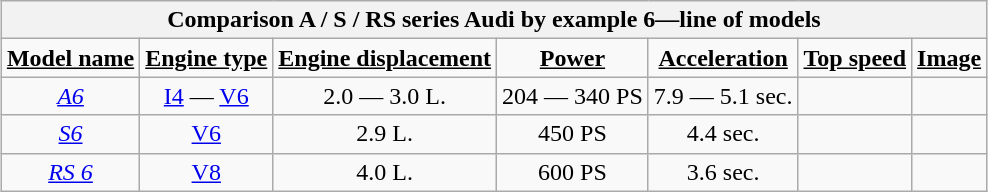<table class="wikitable" style="margin:1em auto 1em auto; text-align:center;">
<tr>
<th colspan="7">Сomparison A / S / RS series Audi by example 6—line of models</th>
</tr>
<tr>
<td><u><strong>Model name</strong></u></td>
<td><u><strong>Engine type</strong></u></td>
<td><u><strong>Engine displacement</strong></u></td>
<td><u><strong>Power</strong></u></td>
<td><u><strong>Acceleration </strong></u></td>
<td><u><strong>Top speed</strong></u></td>
<td><u><strong>Image</strong></u></td>
</tr>
<tr>
<td><em><a href='#'>A6</a></em></td>
<td><a href='#'>I4</a> — <a href='#'>V6</a></td>
<td>2.0 — 3.0 L.</td>
<td>204 — 340 PS</td>
<td>7.9 — 5.1 sec.</td>
<td></td>
<td></td>
</tr>
<tr>
<td><em><a href='#'>S6</a></em></td>
<td><a href='#'>V6</a></td>
<td>2.9 L.</td>
<td>450 PS</td>
<td>4.4 sec.</td>
<td></td>
<td></td>
</tr>
<tr>
<td><em><a href='#'>RS 6</a></em></td>
<td><a href='#'>V8</a></td>
<td>4.0 L.</td>
<td>600 PS</td>
<td>3.6 sec.</td>
<td></td>
<td></td>
</tr>
</table>
